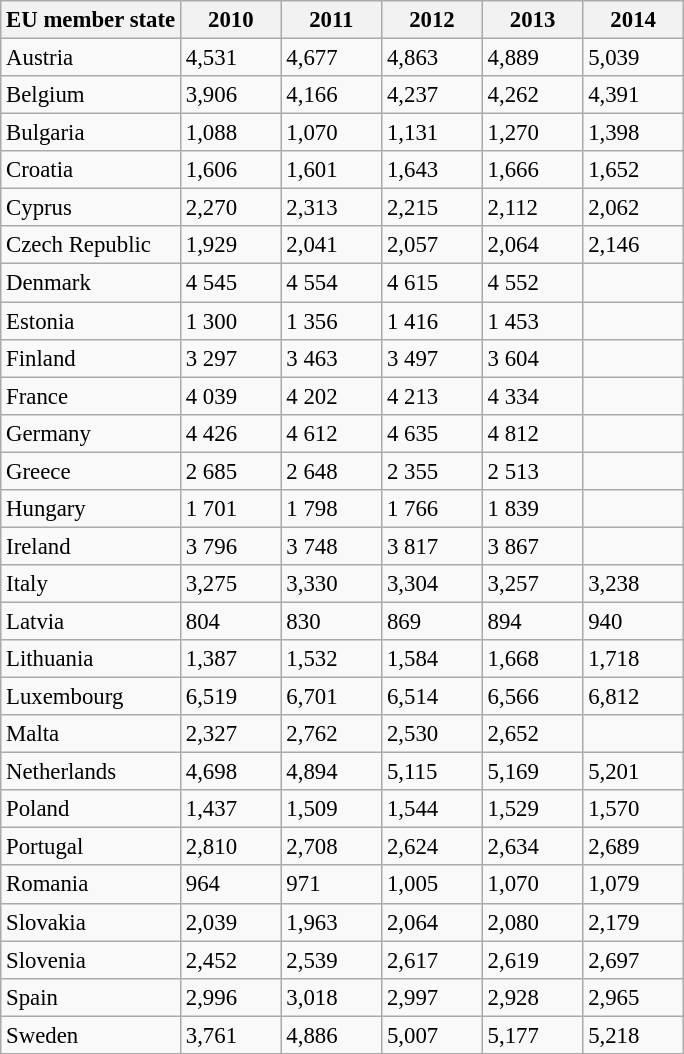<table class="sortable wikitable" style="font-size:95%;">
<tr bgcolor="#ffffff">
<th>EU member state</th>
<th width=60 ! data-sort-type="number">2010</th>
<th width=60 ! data-sort-type="number">2011</th>
<th width=60 ! data-sort-type="number">2012</th>
<th width=60 ! data-sort-type="number">2013</th>
<th width=60 ! data-sort-type="number">2014</th>
</tr>
<tr>
<td> Austria</td>
<td>4,531</td>
<td>4,677</td>
<td>4,863</td>
<td>4,889</td>
<td>5,039</td>
</tr>
<tr>
<td> Belgium</td>
<td>3,906</td>
<td>4,166</td>
<td>4,237</td>
<td>4,262</td>
<td>4,391</td>
</tr>
<tr>
<td> Bulgaria</td>
<td>1,088</td>
<td>1,070</td>
<td>1,131</td>
<td>1,270</td>
<td>1,398</td>
</tr>
<tr>
<td> Croatia</td>
<td>1,606</td>
<td>1,601</td>
<td>1,643</td>
<td>1,666</td>
<td>1,652</td>
</tr>
<tr>
<td> Cyprus</td>
<td>2,270</td>
<td>2,313</td>
<td>2,215</td>
<td>2,112</td>
<td>2,062</td>
</tr>
<tr>
<td> Czech Republic</td>
<td>1,929</td>
<td>2,041</td>
<td>2,057</td>
<td>2,064</td>
<td>2,146</td>
</tr>
<tr>
<td> Denmark</td>
<td>4 545</td>
<td>4 554</td>
<td>4 615</td>
<td>4 552</td>
<td></td>
</tr>
<tr>
<td> Estonia</td>
<td>1 300</td>
<td>1 356</td>
<td>1 416</td>
<td>1 453</td>
<td></td>
</tr>
<tr>
<td> Finland</td>
<td>3 297</td>
<td>3 463</td>
<td>3 497</td>
<td>3 604</td>
<td></td>
</tr>
<tr>
<td> France</td>
<td>4 039</td>
<td>4 202</td>
<td>4 213</td>
<td>4 334</td>
<td></td>
</tr>
<tr>
<td> Germany</td>
<td>4 426</td>
<td>4 612</td>
<td>4 635</td>
<td>4 812</td>
<td></td>
</tr>
<tr>
<td> Greece</td>
<td>2 685</td>
<td>2 648</td>
<td>2 355</td>
<td>2 513</td>
<td></td>
</tr>
<tr>
<td> Hungary</td>
<td>1 701</td>
<td>1 798</td>
<td>1 766</td>
<td>1 839</td>
<td></td>
</tr>
<tr>
<td> Ireland</td>
<td>3 796</td>
<td>3 748</td>
<td>3 817</td>
<td>3 867</td>
<td></td>
</tr>
<tr>
<td> Italy</td>
<td>3,275</td>
<td>3,330</td>
<td>3,304</td>
<td>3,257</td>
<td>3,238</td>
</tr>
<tr>
<td> Latvia</td>
<td>804</td>
<td>830</td>
<td>869</td>
<td>894</td>
<td>940</td>
</tr>
<tr>
<td> Lithuania</td>
<td>1,387</td>
<td>1,532</td>
<td>1,584</td>
<td>1,668</td>
<td>1,718</td>
</tr>
<tr>
<td> Luxembourg</td>
<td>6,519</td>
<td>6,701</td>
<td>6,514</td>
<td>6,566</td>
<td>6,812</td>
</tr>
<tr>
<td> Malta</td>
<td>2,327</td>
<td>2,762</td>
<td>2,530</td>
<td>2,652</td>
<td></td>
</tr>
<tr>
<td> Netherlands</td>
<td>4,698</td>
<td>4,894</td>
<td>5,115</td>
<td>5,169</td>
<td>5,201</td>
</tr>
<tr>
<td> Poland</td>
<td>1,437</td>
<td>1,509</td>
<td>1,544</td>
<td>1,529</td>
<td>1,570</td>
</tr>
<tr>
<td> Portugal</td>
<td>2,810</td>
<td>2,708</td>
<td>2,624</td>
<td>2,634</td>
<td>2,689</td>
</tr>
<tr>
<td> Romania</td>
<td>964</td>
<td>971</td>
<td>1,005</td>
<td>1,070</td>
<td>1,079</td>
</tr>
<tr>
<td> Slovakia</td>
<td>2,039</td>
<td>1,963</td>
<td>2,064</td>
<td>2,080</td>
<td>2,179</td>
</tr>
<tr>
<td> Slovenia</td>
<td>2,452</td>
<td>2,539</td>
<td>2,617</td>
<td>2,619</td>
<td>2,697</td>
</tr>
<tr>
<td> Spain</td>
<td>2,996</td>
<td>3,018</td>
<td>2,997</td>
<td>2,928</td>
<td>2,965</td>
</tr>
<tr>
<td> Sweden</td>
<td>3,761</td>
<td>4,886</td>
<td>5,007</td>
<td>5,177</td>
<td>5,218</td>
</tr>
<tr>
</tr>
</table>
